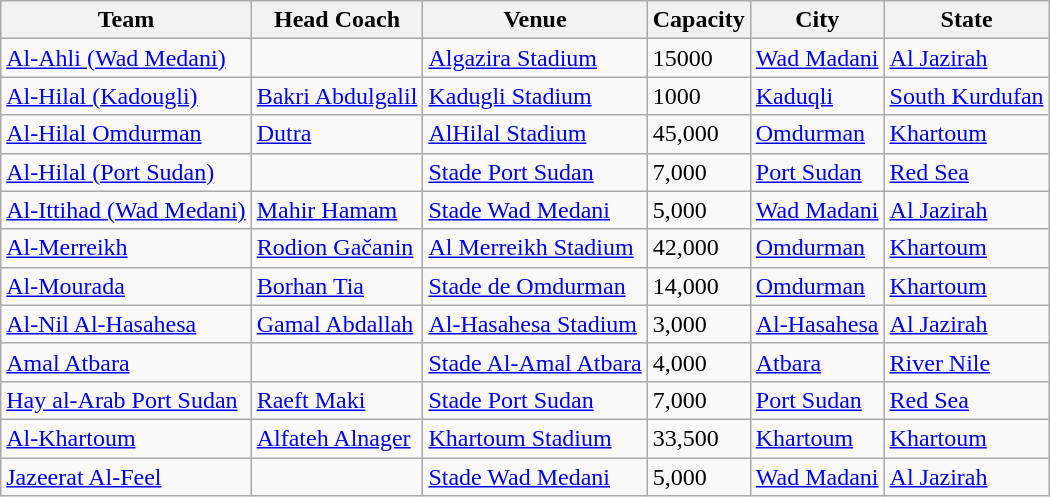<table class="wikitable sortable">
<tr>
<th>Team</th>
<th>Head Coach</th>
<th>Venue</th>
<th>Capacity</th>
<th>City</th>
<th>State</th>
</tr>
<tr>
<td><a href='#'>Al-Ahli (Wad Medani)</a></td>
<td></td>
<td><a href='#'>Algazira Stadium</a></td>
<td>15000</td>
<td><a href='#'>Wad Madani</a></td>
<td><a href='#'>Al Jazirah</a></td>
</tr>
<tr>
<td><a href='#'>Al-Hilal (Kadougli)</a></td>
<td><a href='#'>Bakri Abdulgalil</a></td>
<td><a href='#'>Kadugli Stadium</a></td>
<td>1000</td>
<td><a href='#'>Kaduqli</a></td>
<td><a href='#'>South Kurdufan</a></td>
</tr>
<tr>
<td><a href='#'>Al-Hilal Omdurman</a></td>
<td> <a href='#'>Dutra</a></td>
<td><a href='#'>AlHilal Stadium</a></td>
<td>45,000</td>
<td><a href='#'>Omdurman</a></td>
<td><a href='#'>Khartoum</a></td>
</tr>
<tr>
<td><a href='#'>Al-Hilal (Port Sudan)</a></td>
<td></td>
<td><a href='#'>Stade Port Sudan</a></td>
<td>7,000</td>
<td><a href='#'>Port Sudan</a></td>
<td><a href='#'>Red Sea</a></td>
</tr>
<tr>
<td><a href='#'>Al-Ittihad (Wad Medani)</a></td>
<td> <a href='#'>Mahir Hamam</a></td>
<td><a href='#'>Stade Wad Medani</a></td>
<td>5,000</td>
<td><a href='#'>Wad Madani</a></td>
<td><a href='#'>Al Jazirah</a></td>
</tr>
<tr>
<td><a href='#'>Al-Merreikh</a></td>
<td> <a href='#'>Rodion Gačanin</a></td>
<td><a href='#'>Al Merreikh Stadium</a></td>
<td>42,000</td>
<td><a href='#'>Omdurman</a></td>
<td><a href='#'>Khartoum</a></td>
</tr>
<tr>
<td><a href='#'>Al-Mourada</a></td>
<td><a href='#'>Borhan Tia</a></td>
<td><a href='#'>Stade de Omdurman</a></td>
<td>14,000</td>
<td><a href='#'>Omdurman</a></td>
<td><a href='#'>Khartoum</a></td>
</tr>
<tr>
<td><a href='#'>Al-Nil Al-Hasahesa</a></td>
<td> <a href='#'>Gamal Abdallah</a></td>
<td><a href='#'>Al-Hasahesa Stadium</a></td>
<td>3,000</td>
<td><a href='#'>Al-Hasahesa</a></td>
<td><a href='#'>Al Jazirah</a></td>
</tr>
<tr>
<td><a href='#'>Amal Atbara</a></td>
<td></td>
<td><a href='#'>Stade Al-Amal Atbara</a></td>
<td>4,000</td>
<td><a href='#'>Atbara</a></td>
<td><a href='#'>River Nile</a></td>
</tr>
<tr>
<td><a href='#'>Hay al-Arab Port Sudan</a></td>
<td> <a href='#'>Raeft Maki</a></td>
<td><a href='#'>Stade Port Sudan</a></td>
<td>7,000</td>
<td><a href='#'>Port Sudan</a></td>
<td><a href='#'>Red Sea</a></td>
</tr>
<tr>
<td><a href='#'>Al-Khartoum</a></td>
<td><a href='#'>Alfateh Alnager</a></td>
<td><a href='#'>Khartoum Stadium</a></td>
<td>33,500</td>
<td><a href='#'>Khartoum</a></td>
<td><a href='#'>Khartoum</a></td>
</tr>
<tr>
<td><a href='#'>Jazeerat Al-Feel</a></td>
<td></td>
<td><a href='#'>Stade Wad Medani</a></td>
<td>5,000</td>
<td><a href='#'>Wad Madani</a></td>
<td><a href='#'>Al Jazirah</a></td>
</tr>
</table>
